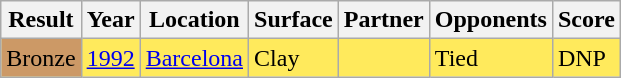<table class="sortable wikitable">
<tr>
<th>Result</th>
<th>Year</th>
<th>Location</th>
<th>Surface</th>
<th>Partner</th>
<th>Opponents</th>
<th>Score</th>
</tr>
<tr bgcolor=FFEA5C>
<td bgcolor=cc9966>Bronze</td>
<td><a href='#'>1992</a></td>
<td><a href='#'>Barcelona</a></td>
<td>Clay</td>
<td></td>
<td>Tied</td>
<td>DNP</td>
</tr>
</table>
